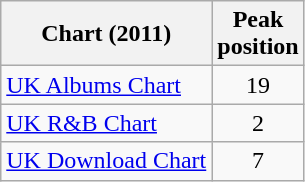<table class="wikitable sortable">
<tr>
<th>Chart (2011)</th>
<th>Peak<br>position</th>
</tr>
<tr>
<td><a href='#'>UK Albums Chart</a></td>
<td style="text-align:center;">19</td>
</tr>
<tr>
<td><a href='#'>UK R&B Chart</a></td>
<td style="text-align:center;">2</td>
</tr>
<tr>
<td><a href='#'>UK Download Chart</a></td>
<td style="text-align:center;">7</td>
</tr>
</table>
